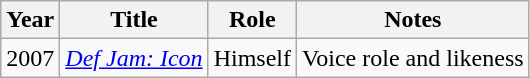<table class="wikitable sortable">
<tr>
<th>Year</th>
<th>Title</th>
<th>Role</th>
<th class="unsortable">Notes</th>
</tr>
<tr>
<td>2007</td>
<td><em><a href='#'>Def Jam: Icon</a></em></td>
<td>Himself</td>
<td>Voice role and likeness</td>
</tr>
</table>
